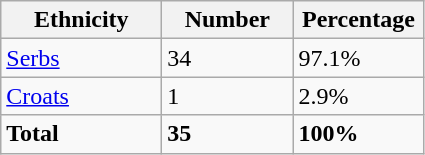<table class="wikitable">
<tr>
<th width="100px">Ethnicity</th>
<th width="80px">Number</th>
<th width="80px">Percentage</th>
</tr>
<tr>
<td><a href='#'>Serbs</a></td>
<td>34</td>
<td>97.1%</td>
</tr>
<tr>
<td><a href='#'>Croats</a></td>
<td>1</td>
<td>2.9%</td>
</tr>
<tr>
<td><strong>Total</strong></td>
<td><strong>35</strong></td>
<td><strong>100%</strong></td>
</tr>
</table>
